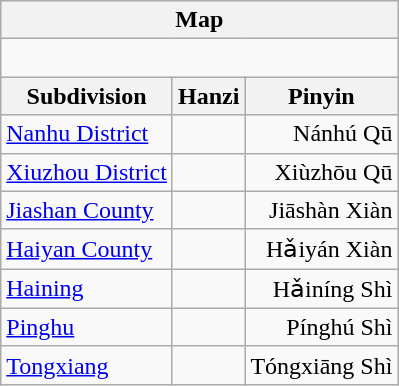<table class="wikitable" style="font-size:100%;">
<tr>
<th colspan="3">Map</th>
</tr>
<tr>
<td colspan="3"><div><br> 








</div></td>
</tr>
<tr>
<th align=left>Subdivision</th>
<th align=left>Hanzi</th>
<th align=left>Pinyin</th>
</tr>
<tr>
<td align=left><a href='#'>Nanhu District</a></td>
<td align=left></td>
<td align=right>Nánhú Qū</td>
</tr>
<tr>
<td align=left><a href='#'>Xiuzhou District</a></td>
<td align=left></td>
<td align=right>Xiùzhōu Qū</td>
</tr>
<tr>
<td align=left><a href='#'>Jiashan County</a></td>
<td align=left></td>
<td align=right>Jiāshàn Xiàn</td>
</tr>
<tr>
<td align=left><a href='#'>Haiyan County</a></td>
<td align=left></td>
<td align=right>Hǎiyán Xiàn</td>
</tr>
<tr>
<td align=left><a href='#'>Haining</a></td>
<td align=left></td>
<td align=right>Hǎiníng Shì</td>
</tr>
<tr>
<td align=left><a href='#'>Pinghu</a></td>
<td align=left></td>
<td align=right>Pínghú Shì</td>
</tr>
<tr>
<td align=left><a href='#'>Tongxiang</a></td>
<td align=left></td>
<td align=right>Tóngxiāng Shì</td>
</tr>
</table>
